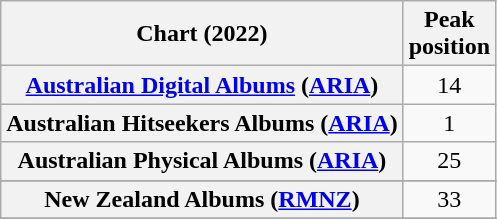<table class="wikitable sortable plainrowheaders" style="text-align:center">
<tr>
<th scope="col">Chart (2022)</th>
<th scope="col">Peak<br>position</th>
</tr>
<tr>
<th scope="row"><a href='#'>Australian Digital Albums</a> (<a href='#'>ARIA</a>)</th>
<td>14</td>
</tr>
<tr>
<th scope="row">Australian Hitseekers Albums (<a href='#'>ARIA</a>)</th>
<td>1</td>
</tr>
<tr>
<th scope="row">Australian Physical Albums (<a href='#'>ARIA</a>)</th>
<td>25</td>
</tr>
<tr>
</tr>
<tr>
</tr>
<tr>
</tr>
<tr>
</tr>
<tr>
<th scope="row">New Zealand Albums (<a href='#'>RMNZ</a>)</th>
<td>33</td>
</tr>
<tr>
</tr>
<tr>
</tr>
<tr>
</tr>
<tr>
</tr>
<tr>
</tr>
<tr>
</tr>
</table>
